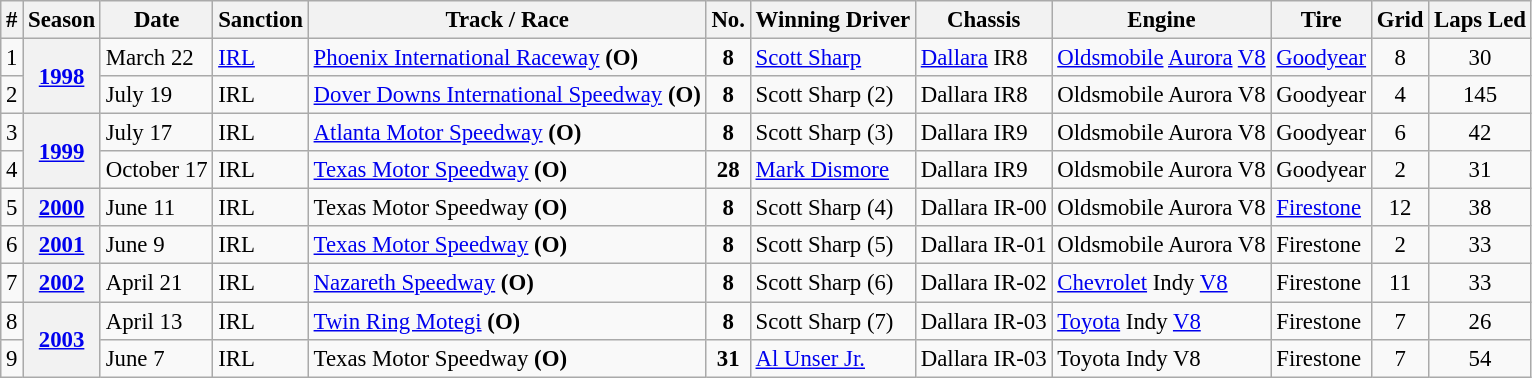<table class="wikitable" style="font-size:95%;">
<tr>
<th>#</th>
<th>Season</th>
<th>Date</th>
<th>Sanction</th>
<th>Track / Race</th>
<th>No.</th>
<th>Winning Driver</th>
<th>Chassis</th>
<th>Engine</th>
<th>Tire</th>
<th>Grid</th>
<th>Laps Led</th>
</tr>
<tr>
<td align=center>1</td>
<th rowspan=2><a href='#'>1998</a></th>
<td>March 22</td>
<td><a href='#'>IRL</a></td>
<td><a href='#'>Phoenix International Raceway</a> <strong>(O)</strong></td>
<td align=center><strong>8</strong></td>
<td align="left"> <a href='#'>Scott Sharp</a></td>
<td><a href='#'>Dallara</a> IR8</td>
<td><a href='#'>Oldsmobile</a> <a href='#'>Aurora</a> <a href='#'>V8</a></td>
<td><a href='#'>Goodyear</a></td>
<td align=center>8</td>
<td align=center>30</td>
</tr>
<tr>
<td align=center>2</td>
<td>July 19</td>
<td>IRL</td>
<td><a href='#'>Dover Downs International Speedway</a> <strong>(O)</strong></td>
<td align=center><strong>8</strong></td>
<td align="left"> Scott Sharp (2)</td>
<td>Dallara IR8</td>
<td>Oldsmobile Aurora V8</td>
<td>Goodyear</td>
<td align=center>4</td>
<td align=center>145</td>
</tr>
<tr>
<td align=center>3</td>
<th rowspan=2><a href='#'>1999</a></th>
<td>July 17</td>
<td>IRL</td>
<td><a href='#'>Atlanta Motor Speedway</a> <strong>(O)</strong></td>
<td align=center><strong>8</strong></td>
<td align="left"> Scott Sharp (3)</td>
<td>Dallara IR9</td>
<td>Oldsmobile Aurora V8</td>
<td>Goodyear</td>
<td align=center>6</td>
<td align=center>42</td>
</tr>
<tr>
<td align=center>4</td>
<td>October 17</td>
<td>IRL</td>
<td><a href='#'>Texas Motor Speedway</a> <strong>(O)</strong></td>
<td align=center><strong>28</strong></td>
<td align="left"> <a href='#'>Mark Dismore</a></td>
<td>Dallara IR9</td>
<td>Oldsmobile Aurora V8</td>
<td>Goodyear</td>
<td align=center>2</td>
<td align=center>31</td>
</tr>
<tr>
<td align=center>5</td>
<th><a href='#'>2000</a></th>
<td>June 11</td>
<td>IRL</td>
<td>Texas Motor Speedway <strong>(O)</strong></td>
<td align=center><strong>8</strong></td>
<td align="left"> Scott Sharp (4)</td>
<td>Dallara IR-00</td>
<td>Oldsmobile Aurora V8</td>
<td><a href='#'>Firestone</a></td>
<td align=center>12</td>
<td align=center>38</td>
</tr>
<tr>
<td align=center>6</td>
<th><a href='#'>2001</a></th>
<td>June 9</td>
<td>IRL</td>
<td><a href='#'>Texas Motor Speedway</a> <strong>(O)</strong></td>
<td align=center><strong>8</strong></td>
<td align="left"> Scott Sharp (5)</td>
<td>Dallara IR-01</td>
<td>Oldsmobile Aurora V8</td>
<td>Firestone</td>
<td align=center>2</td>
<td align=center>33</td>
</tr>
<tr>
<td align=center>7</td>
<th><a href='#'>2002</a></th>
<td>April 21</td>
<td>IRL</td>
<td><a href='#'>Nazareth Speedway</a> <strong>(O)</strong></td>
<td align=center><strong>8</strong></td>
<td align="left"> Scott Sharp (6)</td>
<td>Dallara IR-02</td>
<td><a href='#'>Chevrolet</a> Indy <a href='#'>V8</a></td>
<td>Firestone</td>
<td align=center>11</td>
<td align=center>33</td>
</tr>
<tr>
<td align=center>8</td>
<th rowspan=2><a href='#'>2003</a></th>
<td>April 13</td>
<td>IRL</td>
<td><a href='#'>Twin Ring Motegi</a> <strong>(O)</strong></td>
<td align=center><strong>8</strong></td>
<td align="left"> Scott Sharp (7)</td>
<td>Dallara IR-03</td>
<td><a href='#'>Toyota</a> Indy <a href='#'>V8</a></td>
<td>Firestone</td>
<td align=center>7</td>
<td align=center>26</td>
</tr>
<tr>
<td align=center>9</td>
<td>June 7</td>
<td>IRL</td>
<td>Texas Motor Speedway <strong>(O)</strong></td>
<td align=center><strong>31</strong></td>
<td align="left"> <a href='#'>Al Unser Jr.</a></td>
<td>Dallara IR-03</td>
<td>Toyota Indy V8</td>
<td>Firestone</td>
<td align=center>7</td>
<td align=center>54</td>
</tr>
</table>
